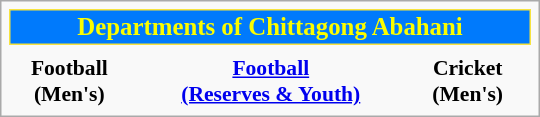<table class="infobox" style="font-size:90%; width:25em; text-align:center">
<tr>
<th colspan="4" style="font-size:115%; background-color:#007AFC; color:#FBFD00; border:1px solid #f7e33f;">Departments of Chittagong Abahani</th>
</tr>
<tr>
<th></th>
<th></th>
<th></th>
<td></td>
</tr>
<tr>
<th>Football<br>(Men's)</th>
<th><a href='#'>Football<br>(Reserves & Youth)</a></th>
<th>Cricket<br>(Men's)</th>
<td></td>
</tr>
</table>
